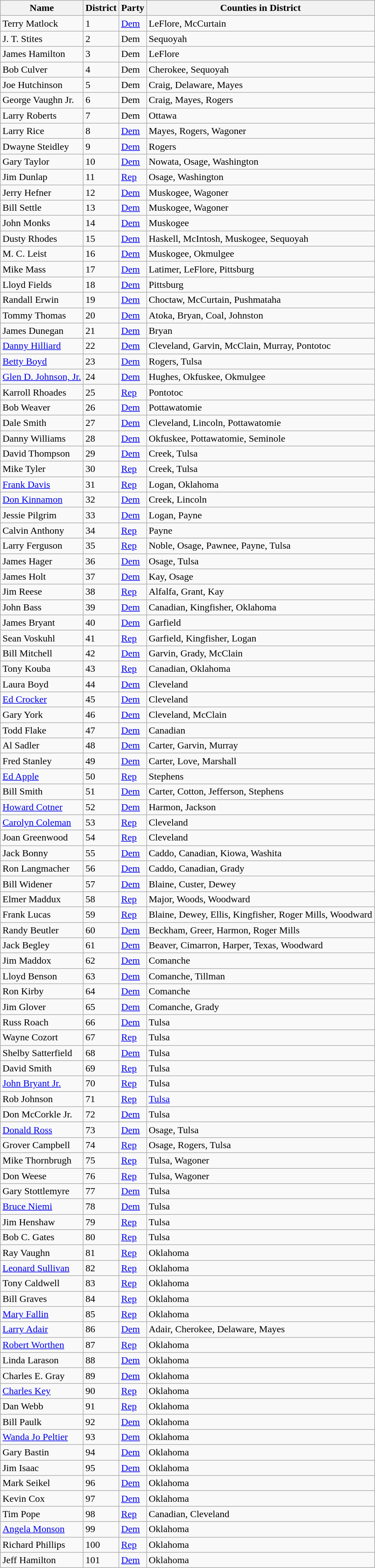<table class="wikitable sortable">
<tr>
<th>Name</th>
<th>District</th>
<th>Party</th>
<th>Counties in District</th>
</tr>
<tr>
<td>Terry Matlock</td>
<td>1</td>
<td><a href='#'>Dem</a></td>
<td>LeFlore, McCurtain</td>
</tr>
<tr>
<td>J. T. Stites</td>
<td>2</td>
<td>Dem</td>
<td>Sequoyah</td>
</tr>
<tr>
<td>James Hamilton</td>
<td>3</td>
<td>Dem</td>
<td>LeFlore</td>
</tr>
<tr>
<td>Bob Culver</td>
<td>4</td>
<td>Dem</td>
<td>Cherokee, Sequoyah</td>
</tr>
<tr>
<td>Joe Hutchinson</td>
<td>5</td>
<td>Dem</td>
<td>Craig, Delaware, Mayes</td>
</tr>
<tr>
<td>George Vaughn Jr.</td>
<td>6</td>
<td>Dem</td>
<td>Craig, Mayes, Rogers</td>
</tr>
<tr>
<td>Larry Roberts</td>
<td>7</td>
<td>Dem</td>
<td>Ottawa</td>
</tr>
<tr>
<td>Larry Rice</td>
<td>8</td>
<td><a href='#'>Dem</a></td>
<td>Mayes, Rogers, Wagoner</td>
</tr>
<tr>
<td>Dwayne Steidley</td>
<td>9</td>
<td><a href='#'>Dem</a></td>
<td>Rogers</td>
</tr>
<tr>
<td>Gary Taylor</td>
<td>10</td>
<td><a href='#'>Dem</a></td>
<td>Nowata, Osage, Washington</td>
</tr>
<tr>
<td>Jim Dunlap</td>
<td>11</td>
<td><a href='#'>Rep</a></td>
<td>Osage, Washington</td>
</tr>
<tr>
<td>Jerry Hefner</td>
<td>12</td>
<td><a href='#'>Dem</a></td>
<td>Muskogee, Wagoner</td>
</tr>
<tr>
<td>Bill Settle</td>
<td>13</td>
<td><a href='#'>Dem</a></td>
<td>Muskogee, Wagoner</td>
</tr>
<tr>
<td>John Monks</td>
<td>14</td>
<td><a href='#'>Dem</a></td>
<td>Muskogee</td>
</tr>
<tr>
<td>Dusty Rhodes</td>
<td>15</td>
<td><a href='#'>Dem</a></td>
<td>Haskell, McIntosh, Muskogee, Sequoyah</td>
</tr>
<tr>
<td>M. C. Leist</td>
<td>16</td>
<td><a href='#'>Dem</a></td>
<td>Muskogee, Okmulgee</td>
</tr>
<tr>
<td>Mike Mass</td>
<td>17</td>
<td><a href='#'>Dem</a></td>
<td>Latimer, LeFlore, Pittsburg</td>
</tr>
<tr>
<td>Lloyd Fields</td>
<td>18</td>
<td><a href='#'>Dem</a></td>
<td>Pittsburg</td>
</tr>
<tr>
<td>Randall Erwin</td>
<td>19</td>
<td><a href='#'>Dem</a></td>
<td>Choctaw, McCurtain, Pushmataha</td>
</tr>
<tr>
<td>Tommy Thomas</td>
<td>20</td>
<td><a href='#'>Dem</a></td>
<td>Atoka, Bryan, Coal, Johnston</td>
</tr>
<tr>
<td>James Dunegan</td>
<td>21</td>
<td><a href='#'>Dem</a></td>
<td>Bryan</td>
</tr>
<tr>
<td><a href='#'>Danny Hilliard</a></td>
<td>22</td>
<td><a href='#'>Dem</a></td>
<td>Cleveland, Garvin, McClain, Murray, Pontotoc</td>
</tr>
<tr>
<td><a href='#'>Betty Boyd</a></td>
<td>23</td>
<td><a href='#'>Dem</a></td>
<td>Rogers, Tulsa</td>
</tr>
<tr>
<td><a href='#'>Glen D. Johnson, Jr.</a></td>
<td>24</td>
<td><a href='#'>Dem</a></td>
<td>Hughes, Okfuskee, Okmulgee</td>
</tr>
<tr>
<td>Karroll Rhoades</td>
<td>25</td>
<td><a href='#'>Rep</a></td>
<td>Pontotoc</td>
</tr>
<tr>
<td>Bob Weaver</td>
<td>26</td>
<td><a href='#'>Dem</a></td>
<td>Pottawatomie</td>
</tr>
<tr>
<td>Dale Smith</td>
<td>27</td>
<td><a href='#'>Dem</a></td>
<td>Cleveland, Lincoln, Pottawatomie</td>
</tr>
<tr>
<td>Danny Williams</td>
<td>28</td>
<td><a href='#'>Dem</a></td>
<td>Okfuskee, Pottawatomie, Seminole</td>
</tr>
<tr>
<td>David Thompson</td>
<td>29</td>
<td><a href='#'>Dem</a></td>
<td>Creek, Tulsa</td>
</tr>
<tr>
<td>Mike Tyler</td>
<td>30</td>
<td><a href='#'>Rep</a></td>
<td>Creek, Tulsa</td>
</tr>
<tr>
<td><a href='#'>Frank Davis</a></td>
<td>31</td>
<td><a href='#'>Rep</a></td>
<td>Logan, Oklahoma</td>
</tr>
<tr>
<td><a href='#'>Don Kinnamon</a></td>
<td>32</td>
<td><a href='#'>Dem</a></td>
<td>Creek, Lincoln</td>
</tr>
<tr>
<td>Jessie Pilgrim</td>
<td>33</td>
<td><a href='#'>Dem</a></td>
<td>Logan, Payne</td>
</tr>
<tr>
<td>Calvin Anthony</td>
<td>34</td>
<td><a href='#'>Rep</a></td>
<td>Payne</td>
</tr>
<tr>
<td>Larry Ferguson</td>
<td>35</td>
<td><a href='#'>Rep</a></td>
<td>Noble, Osage, Pawnee, Payne, Tulsa</td>
</tr>
<tr>
<td>James Hager</td>
<td>36</td>
<td><a href='#'>Dem</a></td>
<td>Osage, Tulsa</td>
</tr>
<tr>
<td>James Holt</td>
<td>37</td>
<td><a href='#'>Dem</a></td>
<td>Kay, Osage</td>
</tr>
<tr>
<td>Jim Reese</td>
<td>38</td>
<td><a href='#'>Rep</a></td>
<td>Alfalfa, Grant, Kay</td>
</tr>
<tr>
<td>John Bass</td>
<td>39</td>
<td><a href='#'>Dem</a></td>
<td>Canadian, Kingfisher, Oklahoma</td>
</tr>
<tr>
<td>James Bryant</td>
<td>40</td>
<td><a href='#'>Dem</a></td>
<td>Garfield</td>
</tr>
<tr>
<td>Sean Voskuhl</td>
<td>41</td>
<td><a href='#'>Rep</a></td>
<td>Garfield, Kingfisher, Logan</td>
</tr>
<tr>
<td>Bill Mitchell</td>
<td>42</td>
<td><a href='#'>Dem</a></td>
<td>Garvin, Grady, McClain</td>
</tr>
<tr>
<td>Tony Kouba</td>
<td>43</td>
<td><a href='#'>Rep</a></td>
<td>Canadian, Oklahoma</td>
</tr>
<tr>
<td>Laura Boyd</td>
<td>44</td>
<td><a href='#'>Dem</a></td>
<td>Cleveland</td>
</tr>
<tr>
<td><a href='#'>Ed Crocker</a></td>
<td>45</td>
<td><a href='#'>Dem</a></td>
<td>Cleveland</td>
</tr>
<tr>
<td>Gary York</td>
<td>46</td>
<td><a href='#'>Dem</a></td>
<td>Cleveland, McClain</td>
</tr>
<tr>
<td>Todd Flake</td>
<td>47</td>
<td><a href='#'>Dem</a></td>
<td>Canadian</td>
</tr>
<tr>
<td>Al Sadler</td>
<td>48</td>
<td><a href='#'>Dem</a></td>
<td>Carter, Garvin, Murray</td>
</tr>
<tr>
<td>Fred Stanley</td>
<td>49</td>
<td><a href='#'>Dem</a></td>
<td>Carter, Love, Marshall</td>
</tr>
<tr>
<td><a href='#'>Ed Apple</a></td>
<td>50</td>
<td><a href='#'>Rep</a></td>
<td>Stephens</td>
</tr>
<tr>
<td>Bill Smith</td>
<td>51</td>
<td><a href='#'>Dem</a></td>
<td>Carter, Cotton, Jefferson, Stephens</td>
</tr>
<tr>
<td><a href='#'>Howard Cotner</a></td>
<td>52</td>
<td><a href='#'>Dem</a></td>
<td>Harmon, Jackson</td>
</tr>
<tr>
<td><a href='#'>Carolyn Coleman</a></td>
<td>53</td>
<td><a href='#'>Rep</a></td>
<td>Cleveland</td>
</tr>
<tr>
<td>Joan Greenwood</td>
<td>54</td>
<td><a href='#'>Rep</a></td>
<td>Cleveland</td>
</tr>
<tr>
<td>Jack Bonny</td>
<td>55</td>
<td><a href='#'>Dem</a></td>
<td>Caddo, Canadian, Kiowa, Washita</td>
</tr>
<tr>
<td>Ron Langmacher</td>
<td>56</td>
<td><a href='#'>Dem</a></td>
<td>Caddo, Canadian, Grady</td>
</tr>
<tr>
<td>Bill Widener</td>
<td>57</td>
<td><a href='#'>Dem</a></td>
<td>Blaine, Custer, Dewey</td>
</tr>
<tr>
<td>Elmer Maddux</td>
<td>58</td>
<td><a href='#'>Rep</a></td>
<td>Major, Woods, Woodward</td>
</tr>
<tr>
<td>Frank Lucas</td>
<td>59</td>
<td><a href='#'>Rep</a></td>
<td>Blaine, Dewey, Ellis, Kingfisher, Roger Mills, Woodward</td>
</tr>
<tr>
<td>Randy Beutler</td>
<td>60</td>
<td><a href='#'>Dem</a></td>
<td>Beckham, Greer, Harmon, Roger Mills</td>
</tr>
<tr>
<td>Jack Begley</td>
<td>61</td>
<td><a href='#'>Dem</a></td>
<td>Beaver, Cimarron, Harper, Texas, Woodward</td>
</tr>
<tr>
<td>Jim Maddox</td>
<td>62</td>
<td><a href='#'>Dem</a></td>
<td>Comanche</td>
</tr>
<tr>
<td>Lloyd Benson</td>
<td>63</td>
<td><a href='#'>Dem</a></td>
<td>Comanche, Tillman</td>
</tr>
<tr>
<td>Ron Kirby</td>
<td>64</td>
<td><a href='#'>Dem</a></td>
<td>Comanche</td>
</tr>
<tr>
<td>Jim Glover</td>
<td>65</td>
<td><a href='#'>Dem</a></td>
<td>Comanche, Grady</td>
</tr>
<tr>
<td>Russ Roach</td>
<td>66</td>
<td><a href='#'>Dem</a></td>
<td>Tulsa</td>
</tr>
<tr>
<td>Wayne Cozort</td>
<td>67</td>
<td><a href='#'>Rep</a></td>
<td>Tulsa</td>
</tr>
<tr>
<td>Shelby Satterfield</td>
<td>68</td>
<td><a href='#'>Dem</a></td>
<td>Tulsa</td>
</tr>
<tr>
<td>David Smith</td>
<td>69</td>
<td><a href='#'>Rep</a></td>
<td>Tulsa</td>
</tr>
<tr>
<td><a href='#'>John Bryant Jr.</a></td>
<td>70</td>
<td><a href='#'>Rep</a></td>
<td>Tulsa</td>
</tr>
<tr>
<td>Rob Johnson</td>
<td>71</td>
<td><a href='#'>Rep</a></td>
<td><a href='#'>Tulsa</a></td>
</tr>
<tr>
<td>Don McCorkle Jr.</td>
<td>72</td>
<td><a href='#'>Dem</a></td>
<td>Tulsa</td>
</tr>
<tr>
<td><a href='#'>Donald Ross</a></td>
<td>73</td>
<td><a href='#'>Dem</a></td>
<td>Osage, Tulsa</td>
</tr>
<tr>
<td>Grover Campbell</td>
<td>74</td>
<td><a href='#'>Rep</a></td>
<td>Osage, Rogers, Tulsa</td>
</tr>
<tr>
<td>Mike Thornbrugh</td>
<td>75</td>
<td><a href='#'>Rep</a></td>
<td>Tulsa, Wagoner</td>
</tr>
<tr>
<td>Don Weese</td>
<td>76</td>
<td><a href='#'>Rep</a></td>
<td>Tulsa, Wagoner</td>
</tr>
<tr>
<td>Gary Stottlemyre</td>
<td>77</td>
<td><a href='#'>Dem</a></td>
<td>Tulsa</td>
</tr>
<tr>
<td><a href='#'>Bruce Niemi</a></td>
<td>78</td>
<td><a href='#'>Dem</a></td>
<td>Tulsa</td>
</tr>
<tr>
<td>Jim Henshaw</td>
<td>79</td>
<td><a href='#'>Rep</a></td>
<td>Tulsa</td>
</tr>
<tr>
<td>Bob C. Gates</td>
<td>80</td>
<td><a href='#'>Rep</a></td>
<td>Tulsa</td>
</tr>
<tr>
<td>Ray Vaughn</td>
<td>81</td>
<td><a href='#'>Rep</a></td>
<td>Oklahoma</td>
</tr>
<tr>
<td><a href='#'>Leonard Sullivan</a></td>
<td>82</td>
<td><a href='#'>Rep</a></td>
<td>Oklahoma</td>
</tr>
<tr>
<td>Tony Caldwell</td>
<td>83</td>
<td><a href='#'>Rep</a></td>
<td>Oklahoma</td>
</tr>
<tr>
<td>Bill Graves</td>
<td>84</td>
<td><a href='#'>Rep</a></td>
<td>Oklahoma</td>
</tr>
<tr>
<td><a href='#'>Mary Fallin</a></td>
<td>85</td>
<td><a href='#'>Rep</a></td>
<td>Oklahoma</td>
</tr>
<tr>
<td><a href='#'>Larry Adair</a></td>
<td>86</td>
<td><a href='#'>Dem</a></td>
<td>Adair, Cherokee, Delaware, Mayes</td>
</tr>
<tr>
<td><a href='#'>Robert Worthen</a></td>
<td>87</td>
<td><a href='#'>Rep</a></td>
<td>Oklahoma</td>
</tr>
<tr>
<td>Linda Larason</td>
<td>88</td>
<td><a href='#'>Dem</a></td>
<td>Oklahoma</td>
</tr>
<tr>
<td>Charles E. Gray</td>
<td>89</td>
<td><a href='#'>Dem</a></td>
<td>Oklahoma</td>
</tr>
<tr>
<td><a href='#'>Charles Key</a></td>
<td>90</td>
<td><a href='#'>Rep</a></td>
<td>Oklahoma</td>
</tr>
<tr>
<td>Dan Webb</td>
<td>91</td>
<td><a href='#'>Rep</a></td>
<td>Oklahoma</td>
</tr>
<tr>
<td>Bill Paulk</td>
<td>92</td>
<td><a href='#'>Dem</a></td>
<td>Oklahoma</td>
</tr>
<tr>
<td><a href='#'>Wanda Jo Peltier</a></td>
<td>93</td>
<td><a href='#'>Dem</a></td>
<td>Oklahoma</td>
</tr>
<tr>
<td>Gary Bastin</td>
<td>94</td>
<td><a href='#'>Dem</a></td>
<td>Oklahoma</td>
</tr>
<tr>
<td>Jim Isaac</td>
<td>95</td>
<td><a href='#'>Dem</a></td>
<td>Oklahoma</td>
</tr>
<tr>
<td>Mark Seikel</td>
<td>96</td>
<td><a href='#'>Dem</a></td>
<td>Oklahoma</td>
</tr>
<tr>
<td>Kevin Cox</td>
<td>97</td>
<td><a href='#'>Dem</a></td>
<td>Oklahoma</td>
</tr>
<tr>
<td>Tim Pope</td>
<td>98</td>
<td><a href='#'>Rep</a></td>
<td>Canadian, Cleveland</td>
</tr>
<tr>
<td><a href='#'>Angela Monson</a></td>
<td>99</td>
<td><a href='#'>Dem</a></td>
<td>Oklahoma</td>
</tr>
<tr>
<td>Richard Phillips</td>
<td>100</td>
<td><a href='#'>Rep</a></td>
<td>Oklahoma</td>
</tr>
<tr>
<td>Jeff Hamilton</td>
<td>101</td>
<td><a href='#'>Dem</a></td>
<td>Oklahoma</td>
</tr>
</table>
